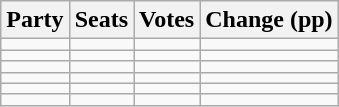<table class="wikitable" style="text-align:right;">
<tr>
<th>Party</th>
<th>Seats</th>
<th>Votes</th>
<th colspan="3">Change (pp)</th>
</tr>
<tr>
<td style="text-align:left;"></td>
<td></td>
<td></td>
<td></td>
</tr>
<tr>
<td style="text-align:left;"></td>
<td></td>
<td></td>
<td></td>
</tr>
<tr>
<td style="text-align:left;"></td>
<td></td>
<td></td>
<td></td>
</tr>
<tr>
<td style="text-align:left;"></td>
<td></td>
<td></td>
<td></td>
</tr>
<tr>
<td style="text-align:left;"></td>
<td></td>
<td></td>
<td></td>
</tr>
<tr>
<td style="text-align:left;"></td>
<td></td>
<td></td>
<td></td>
</tr>
</table>
